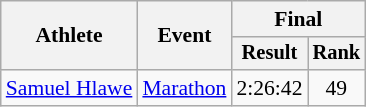<table class=wikitable style=font-size:90%>
<tr>
<th rowspan=2>Athlete</th>
<th rowspan=2>Event</th>
<th colspan=2>Final</th>
</tr>
<tr style=font-size:95%>
<th>Result</th>
<th>Rank</th>
</tr>
<tr align=center>
<td align=left><a href='#'>Samuel Hlawe</a></td>
<td align=left><a href='#'>Marathon</a></td>
<td>2:26:42</td>
<td>49</td>
</tr>
</table>
